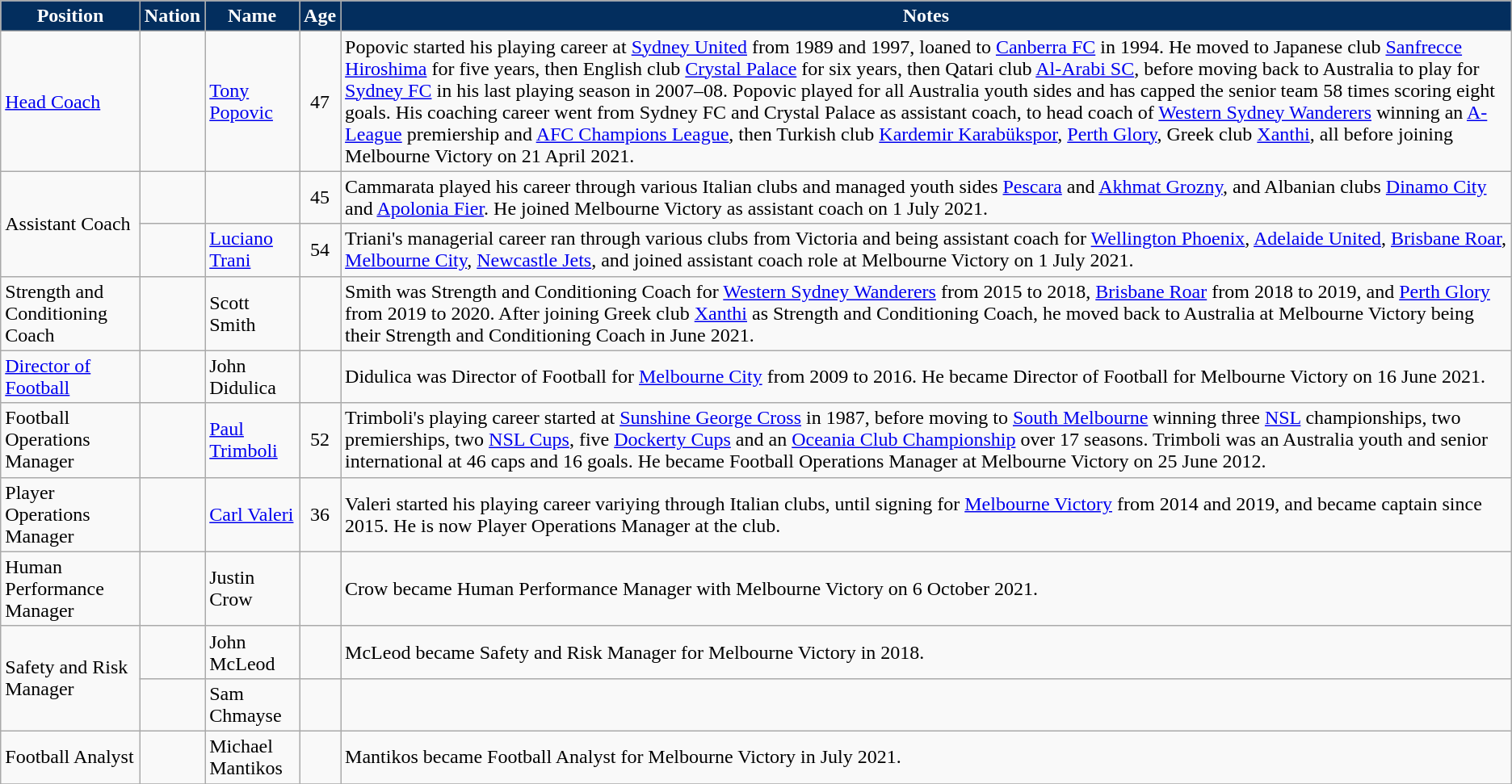<table class="wikitable">
<tr>
<th style="background-color:#032e5e; color:white;">Position</th>
<th style="background-color:#032e5e; color:white;">Nation</th>
<th style="background-color:#032e5e; color:white;">Name</th>
<th style="background-color:#032e5e; color:white;">Age</th>
<th style="background-color:#032e5e; color:white;">Notes</th>
</tr>
<tr>
<td><a href='#'>Head Coach</a></td>
<td></td>
<td><a href='#'>Tony Popovic</a></td>
<td style="text-align:center;">47</td>
<td>Popovic started his playing career at <a href='#'>Sydney United</a> from 1989 and 1997, loaned to <a href='#'>Canberra FC</a> in 1994. He moved to Japanese club <a href='#'>Sanfrecce Hiroshima</a> for five years, then English club <a href='#'>Crystal Palace</a> for six years, then Qatari club <a href='#'>Al-Arabi SC</a>, before moving back to Australia to play for <a href='#'>Sydney FC</a> in his last playing season in 2007–08. Popovic played for all Australia youth sides and has capped the senior team 58 times scoring eight goals. His coaching career went from Sydney FC and Crystal Palace as assistant coach, to head coach of <a href='#'>Western Sydney Wanderers</a> winning an <a href='#'>A-League</a> premiership and <a href='#'>AFC Champions League</a>, then Turkish club <a href='#'>Kardemir Karabükspor</a>, <a href='#'>Perth Glory</a>, Greek club <a href='#'>Xanthi</a>, all before joining Melbourne Victory on 21 April 2021.</td>
</tr>
<tr>
<td rowspan="2">Assistant Coach</td>
<td></td>
<td></td>
<td style="text-align:center;">45</td>
<td>Cammarata played his career through various Italian clubs and managed youth sides <a href='#'>Pescara</a> and <a href='#'>Akhmat Grozny</a>, and Albanian clubs <a href='#'>Dinamo City</a> and <a href='#'>Apolonia Fier</a>. He joined Melbourne Victory as assistant coach on 1 July 2021.</td>
</tr>
<tr>
<td></td>
<td><a href='#'>Luciano Trani</a></td>
<td style="text-align:center;">54</td>
<td>Triani's managerial career ran through various clubs from Victoria and being assistant coach for <a href='#'>Wellington Phoenix</a>, <a href='#'>Adelaide United</a>, <a href='#'>Brisbane Roar</a>, <a href='#'>Melbourne City</a>, <a href='#'>Newcastle Jets</a>, and joined assistant coach role at Melbourne Victory on 1 July 2021.</td>
</tr>
<tr>
<td>Strength and Conditioning Coach</td>
<td></td>
<td>Scott Smith</td>
<td style="text-align:center;"></td>
<td>Smith was Strength and Conditioning Coach for <a href='#'>Western Sydney Wanderers</a> from 2015 to 2018, <a href='#'>Brisbane Roar</a> from 2018 to 2019, and <a href='#'>Perth Glory</a> from 2019 to 2020. After joining Greek club <a href='#'>Xanthi</a> as Strength and Conditioning Coach, he moved back to Australia at Melbourne Victory being their Strength and Conditioning Coach in June 2021.</td>
</tr>
<tr>
<td><a href='#'>Director of Football</a></td>
<td></td>
<td>John Didulica</td>
<td style="text-align:center;"></td>
<td>Didulica was Director of Football for <a href='#'>Melbourne City</a> from 2009 to 2016. He became Director of Football for Melbourne Victory on 16 June 2021.</td>
</tr>
<tr>
<td>Football Operations Manager</td>
<td></td>
<td><a href='#'>Paul Trimboli</a></td>
<td style="text-align:center;">52</td>
<td>Trimboli's playing career started at <a href='#'>Sunshine George Cross</a> in 1987, before moving to <a href='#'>South Melbourne</a> winning three <a href='#'>NSL</a> championships, two premierships, two <a href='#'>NSL Cups</a>, five <a href='#'>Dockerty Cups</a> and an <a href='#'>Oceania Club Championship</a> over 17 seasons. Trimboli was an Australia youth and senior international at 46 caps and 16 goals. He became Football Operations Manager at Melbourne Victory on 25 June 2012.</td>
</tr>
<tr>
<td>Player Operations Manager</td>
<td></td>
<td><a href='#'>Carl Valeri</a></td>
<td style="text-align:center;">36</td>
<td>Valeri started his playing career variying through Italian clubs, until signing for <a href='#'>Melbourne Victory</a> from 2014 and 2019, and became captain since 2015. He is now Player Operations Manager at the club.</td>
</tr>
<tr>
<td>Human Performance Manager</td>
<td></td>
<td>Justin Crow</td>
<td style="text-align:center;"></td>
<td>Crow became Human Performance Manager with Melbourne Victory on 6 October 2021.</td>
</tr>
<tr>
<td rowspan="2">Safety and Risk Manager</td>
<td></td>
<td>John McLeod</td>
<td style="text-align:center;"></td>
<td>McLeod became Safety and Risk Manager for Melbourne Victory in 2018.</td>
</tr>
<tr>
<td></td>
<td>Sam Chmayse</td>
<td style="text-align:center;"></td>
<td></td>
</tr>
<tr>
<td>Football Analyst</td>
<td></td>
<td>Michael Mantikos</td>
<td style="text-align:center;"></td>
<td>Mantikos became Football Analyst for Melbourne Victory in July 2021.</td>
</tr>
<tr>
</tr>
</table>
